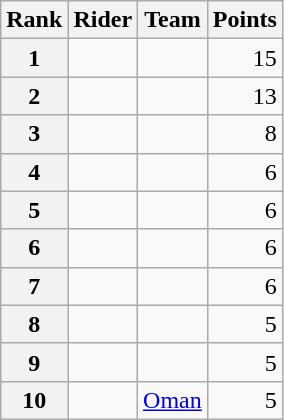<table class="wikitable" margin-bottom:0;">
<tr>
<th scope="col">Rank</th>
<th scope="col">Rider</th>
<th scope="col">Team</th>
<th scope="col">Points</th>
</tr>
<tr>
<th scope="row">1</th>
<td> </td>
<td></td>
<td align="right">15</td>
</tr>
<tr>
<th scope="row">2</th>
<td></td>
<td></td>
<td align="right">13</td>
</tr>
<tr>
<th scope="row">3</th>
<td></td>
<td></td>
<td align="right">8</td>
</tr>
<tr>
<th scope="row">4</th>
<td></td>
<td></td>
<td align="right">6</td>
</tr>
<tr>
<th scope="row">5</th>
<td></td>
<td></td>
<td align="right">6</td>
</tr>
<tr>
<th scope="row">6</th>
<td></td>
<td></td>
<td align="right">6</td>
</tr>
<tr>
<th scope="row">7</th>
<td></td>
<td></td>
<td align="right">6</td>
</tr>
<tr>
<th scope="row">8</th>
<td></td>
<td></td>
<td align="right">5</td>
</tr>
<tr>
<th scope="row">9</th>
<td></td>
<td></td>
<td align="right">5</td>
</tr>
<tr>
<th scope="row">10</th>
<td></td>
<td><a href='#'>Oman</a></td>
<td align="right">5</td>
</tr>
</table>
